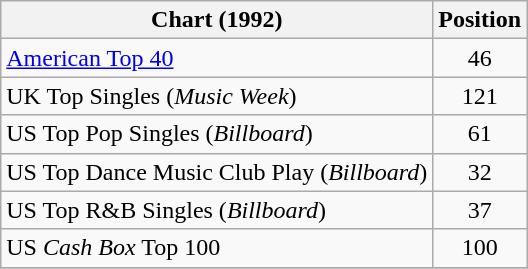<table class="wikitable sortable">
<tr>
<th>Chart (1992)</th>
<th>Position</th>
</tr>
<tr>
<td><a href='#'>American Top 40</a></td>
<td align="center">46</td>
</tr>
<tr>
<td>UK Top Singles (<em>Music Week</em>)</td>
<td align="center">121</td>
</tr>
<tr>
<td>US Top Pop Singles (<em>Billboard</em>)</td>
<td align="center">61</td>
</tr>
<tr>
<td>US Top Dance Music Club Play (<em>Billboard</em>)</td>
<td align="center">32</td>
</tr>
<tr>
<td>US Top R&B Singles (<em>Billboard</em>)</td>
<td align="center">37</td>
</tr>
<tr>
<td>US <em>Cash Box</em> Top 100</td>
<td align="center">100</td>
</tr>
<tr>
</tr>
</table>
